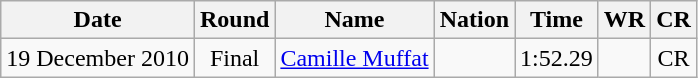<table class="wikitable" style="text-align:center">
<tr>
<th>Date</th>
<th>Round</th>
<th>Name</th>
<th>Nation</th>
<th>Time</th>
<th>WR</th>
<th>CR</th>
</tr>
<tr>
<td>19 December 2010</td>
<td>Final</td>
<td align="left"><a href='#'>Camille Muffat</a></td>
<td align="left"></td>
<td>1:52.29</td>
<td></td>
<td>CR</td>
</tr>
</table>
